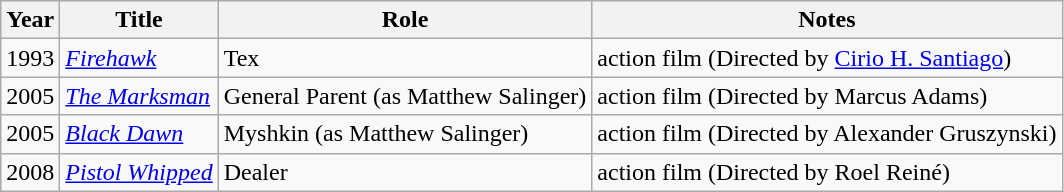<table class="wikitable sortable">
<tr>
<th>Year</th>
<th>Title</th>
<th>Role</th>
<th class="unsortable">Notes</th>
</tr>
<tr>
<td>1993</td>
<td><em><a href='#'>Firehawk</a></em></td>
<td>Tex</td>
<td>action film (Directed by <a href='#'>Cirio H. Santiago</a>)</td>
</tr>
<tr>
<td>2005</td>
<td><em><a href='#'>The Marksman</a></em></td>
<td>General Parent (as Matthew Salinger)</td>
<td>action film (Directed by Marcus Adams)</td>
</tr>
<tr>
<td>2005</td>
<td><em><a href='#'>Black Dawn</a></em></td>
<td>Myshkin (as Matthew Salinger)</td>
<td>action film (Directed by Alexander Gruszynski)</td>
</tr>
<tr>
<td>2008</td>
<td><em><a href='#'>Pistol Whipped</a></em></td>
<td>Dealer</td>
<td>action film (Directed by Roel Reiné)</td>
</tr>
</table>
